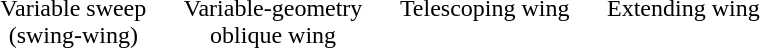<table style="margin:auto; text-align:center;">
<tr>
<td><br>Variable sweep<br>(swing-wing)</td>
<td style="padding-left:22px;"><br>Variable-geometry<br>oblique wing</td>
<td style="padding-left:22px;"><br>Telescoping wing<br> </td>
<td style="padding-left:22px;"><br>Extending wing<br> </td>
</tr>
</table>
